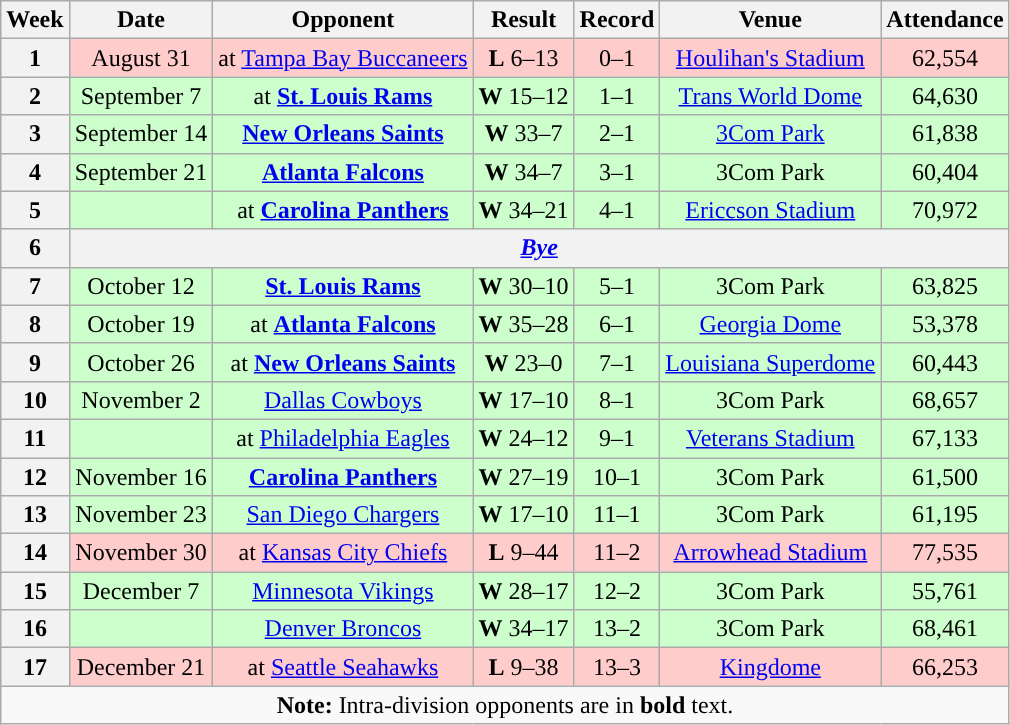<table class="wikitable" style="text-align:center">
<tr>
<th>Week</th>
<th>Date</th>
<th>Opponent</th>
<th>Result</th>
<th>Record</th>
<th>Venue</th>
<th>Attendance</th>
</tr>
<tr style="background:#fcc">
<th>1</th>
<td>August 31</td>
<td>at <a href='#'>Tampa Bay Buccaneers</a></td>
<td><strong>L</strong> 6–13</td>
<td>0–1</td>
<td><a href='#'>Houlihan's Stadium</a></td>
<td>62,554</td>
</tr>
<tr style="background:#cfc">
<th>2</th>
<td>September 7</td>
<td>at <strong><a href='#'>St. Louis Rams</a></strong></td>
<td><strong>W</strong> 15–12</td>
<td>1–1</td>
<td><a href='#'>Trans World Dome</a></td>
<td>64,630</td>
</tr>
<tr style="background:#cfc">
<th>3</th>
<td>September 14</td>
<td><strong><a href='#'>New Orleans Saints</a></strong></td>
<td><strong>W</strong> 33–7</td>
<td>2–1</td>
<td><a href='#'>3Com Park</a></td>
<td>61,838</td>
</tr>
<tr style="background:#cfc">
<th>4</th>
<td>September 21</td>
<td><strong><a href='#'>Atlanta Falcons</a></strong></td>
<td><strong>W</strong> 34–7</td>
<td>3–1</td>
<td>3Com Park</td>
<td>60,404</td>
</tr>
<tr style="background:#cfc">
<th>5</th>
<td></td>
<td>at <strong><a href='#'>Carolina Panthers</a></strong></td>
<td><strong>W</strong> 34–21</td>
<td>4–1</td>
<td><a href='#'>Ericcson Stadium</a></td>
<td>70,972</td>
</tr>
<tr>
<th>6</th>
<th colspan=6 align=center><em><a href='#'>Bye</a></em></th>
</tr>
<tr style="background:#cfc">
<th>7</th>
<td>October 12</td>
<td><strong><a href='#'>St. Louis Rams</a></strong></td>
<td><strong>W</strong> 30–10</td>
<td>5–1</td>
<td>3Com Park</td>
<td>63,825</td>
</tr>
<tr style="background:#cfc">
<th>8</th>
<td>October 19</td>
<td>at <strong><a href='#'>Atlanta Falcons</a></strong></td>
<td><strong>W</strong> 35–28</td>
<td>6–1</td>
<td><a href='#'>Georgia Dome</a></td>
<td>53,378</td>
</tr>
<tr style="background:#cfc">
<th>9</th>
<td>October 26</td>
<td>at <strong><a href='#'>New Orleans Saints</a></strong></td>
<td><strong>W</strong> 23–0</td>
<td>7–1</td>
<td><a href='#'>Louisiana Superdome</a></td>
<td>60,443</td>
</tr>
<tr style="background:#cfc">
<th>10</th>
<td>November 2</td>
<td><a href='#'>Dallas Cowboys</a></td>
<td><strong>W</strong> 17–10</td>
<td>8–1</td>
<td>3Com Park</td>
<td>68,657</td>
</tr>
<tr style="background:#cfc">
<th>11</th>
<td></td>
<td>at <a href='#'>Philadelphia Eagles</a></td>
<td><strong>W</strong> 24–12</td>
<td>9–1</td>
<td><a href='#'>Veterans Stadium</a></td>
<td>67,133</td>
</tr>
<tr style="background:#cfc">
<th>12</th>
<td>November 16</td>
<td><strong><a href='#'>Carolina Panthers</a></strong></td>
<td><strong>W</strong> 27–19</td>
<td>10–1</td>
<td>3Com Park</td>
<td>61,500</td>
</tr>
<tr style="background:#cfc">
<th>13</th>
<td>November 23</td>
<td><a href='#'>San Diego Chargers</a></td>
<td><strong>W</strong> 17–10</td>
<td>11–1</td>
<td>3Com Park</td>
<td>61,195</td>
</tr>
<tr style="background:#fcc">
<th>14</th>
<td>November 30</td>
<td>at <a href='#'>Kansas City Chiefs</a></td>
<td><strong>L</strong> 9–44</td>
<td>11–2</td>
<td><a href='#'>Arrowhead Stadium</a></td>
<td>77,535</td>
</tr>
<tr style="background:#cfc">
<th>15</th>
<td>December 7</td>
<td><a href='#'>Minnesota Vikings</a></td>
<td><strong>W</strong> 28–17</td>
<td>12–2</td>
<td>3Com Park</td>
<td>55,761</td>
</tr>
<tr style="background:#cfc">
<th>16</th>
<td></td>
<td><a href='#'>Denver Broncos</a></td>
<td><strong>W</strong> 34–17</td>
<td>13–2</td>
<td>3Com Park</td>
<td>68,461</td>
</tr>
<tr style="background:#fcc">
<th>17</th>
<td>December 21</td>
<td>at <a href='#'>Seattle Seahawks</a></td>
<td><strong>L</strong> 9–38</td>
<td>13–3</td>
<td><a href='#'>Kingdome</a></td>
<td>66,253</td>
</tr>
<tr>
<td colspan="8"><strong>Note:</strong> Intra-division opponents are in <strong>bold</strong> text.</td>
</tr>
</table>
